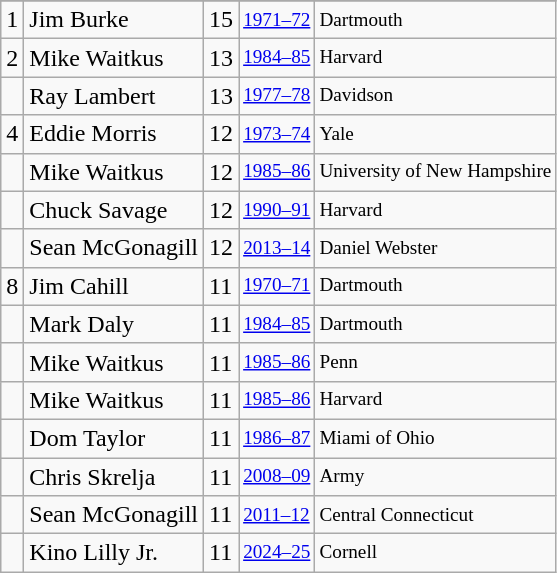<table class="wikitable">
<tr>
</tr>
<tr>
<td>1</td>
<td>Jim Burke</td>
<td>15</td>
<td style="font-size:80%;"><a href='#'>1971–72</a></td>
<td style="font-size:80%;">Dartmouth</td>
</tr>
<tr>
<td>2</td>
<td>Mike Waitkus</td>
<td>13</td>
<td style="font-size:80%;"><a href='#'>1984–85</a></td>
<td style="font-size:80%;">Harvard</td>
</tr>
<tr>
<td></td>
<td>Ray Lambert</td>
<td>13</td>
<td style="font-size:80%;"><a href='#'>1977–78</a></td>
<td style="font-size:80%;">Davidson</td>
</tr>
<tr>
<td>4</td>
<td>Eddie Morris</td>
<td>12</td>
<td style="font-size:80%;"><a href='#'>1973–74</a></td>
<td style="font-size:80%;">Yale</td>
</tr>
<tr>
<td></td>
<td>Mike Waitkus</td>
<td>12</td>
<td style="font-size:80%;"><a href='#'>1985–86</a></td>
<td style="font-size:80%;">University of New Hampshire</td>
</tr>
<tr>
<td></td>
<td>Chuck Savage</td>
<td>12</td>
<td style="font-size:80%;"><a href='#'>1990–91</a></td>
<td style="font-size:80%;">Harvard</td>
</tr>
<tr>
<td></td>
<td>Sean McGonagill</td>
<td>12</td>
<td style="font-size:80%;"><a href='#'>2013–14</a></td>
<td style="font-size:80%;">Daniel Webster</td>
</tr>
<tr>
<td>8</td>
<td>Jim Cahill</td>
<td>11</td>
<td style="font-size:80%;"><a href='#'>1970–71</a></td>
<td style="font-size:80%;">Dartmouth</td>
</tr>
<tr>
<td></td>
<td>Mark Daly</td>
<td>11</td>
<td style="font-size:80%;"><a href='#'>1984–85</a></td>
<td style="font-size:80%;">Dartmouth</td>
</tr>
<tr>
<td></td>
<td>Mike Waitkus</td>
<td>11</td>
<td style="font-size:80%;"><a href='#'>1985–86</a></td>
<td style="font-size:80%;">Penn</td>
</tr>
<tr>
<td></td>
<td>Mike Waitkus</td>
<td>11</td>
<td style="font-size:80%;"><a href='#'>1985–86</a></td>
<td style="font-size:80%;">Harvard</td>
</tr>
<tr>
<td></td>
<td>Dom Taylor</td>
<td>11</td>
<td style="font-size:80%;"><a href='#'>1986–87</a></td>
<td style="font-size:80%;">Miami of Ohio</td>
</tr>
<tr>
<td></td>
<td>Chris Skrelja</td>
<td>11</td>
<td style="font-size:80%;"><a href='#'>2008–09</a></td>
<td style="font-size:80%;">Army</td>
</tr>
<tr>
<td></td>
<td>Sean McGonagill</td>
<td>11</td>
<td style="font-size:80%;"><a href='#'>2011–12</a></td>
<td style="font-size:80%;">Central Connecticut</td>
</tr>
<tr>
<td></td>
<td>Kino Lilly Jr.</td>
<td>11</td>
<td style="font-size:80%;"><a href='#'>2024–25</a></td>
<td style="font-size:80%;">Cornell</td>
</tr>
</table>
